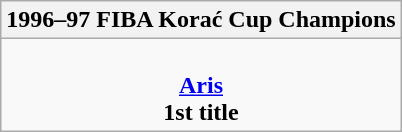<table class=wikitable style="text-align:center; margin:auto">
<tr>
<th>1996–97 FIBA Korać Cup Champions</th>
</tr>
<tr>
<td><br> <strong><a href='#'>Aris</a></strong> <br> <strong>1st title</strong></td>
</tr>
</table>
